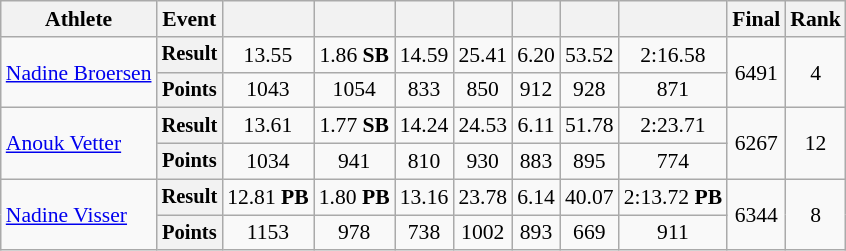<table class="wikitable" style="font-size:90%">
<tr>
<th>Athlete</th>
<th>Event</th>
<th></th>
<th></th>
<th></th>
<th></th>
<th></th>
<th></th>
<th></th>
<th>Final</th>
<th>Rank</th>
</tr>
<tr style=text-align:center>
<td rowspan=2 style=text-align:left><a href='#'>Nadine Broersen</a></td>
<th style="font-size:95%">Result</th>
<td>13.55</td>
<td>1.86   <strong>SB</strong></td>
<td>14.59</td>
<td>25.41</td>
<td>6.20</td>
<td>53.52</td>
<td>2:16.58</td>
<td rowspan=2>6491</td>
<td rowspan=2>4</td>
</tr>
<tr style=text-align:center>
<th style="font-size:95%">Points</th>
<td>1043</td>
<td>1054</td>
<td>833</td>
<td>850</td>
<td>912</td>
<td>928</td>
<td>871</td>
</tr>
<tr style=text-align:center>
<td rowspan=2 style=text-align:left><a href='#'>Anouk Vetter</a></td>
<th style="font-size:95%">Result</th>
<td>13.61</td>
<td>1.77 <strong>SB</strong></td>
<td>14.24</td>
<td>24.53</td>
<td>6.11</td>
<td>51.78</td>
<td>2:23.71</td>
<td rowspan=2>6267</td>
<td rowspan=2>12</td>
</tr>
<tr style=text-align:center>
<th style="font-size:95%">Points</th>
<td>1034</td>
<td>941</td>
<td>810</td>
<td>930</td>
<td>883</td>
<td>895</td>
<td>774</td>
</tr>
<tr style=text-align:center>
<td rowspan=2 style=text-align:left><a href='#'>Nadine Visser</a></td>
<th style="font-size:95%">Result</th>
<td>12.81 <strong>PB</strong></td>
<td>1.80  <strong>PB</strong></td>
<td>13.16</td>
<td>23.78</td>
<td>6.14</td>
<td>40.07</td>
<td>2:13.72 <strong>PB</strong></td>
<td rowspan=2>6344</td>
<td rowspan=2>8</td>
</tr>
<tr style=text-align:center>
<th style="font-size:95%">Points</th>
<td>1153</td>
<td>978</td>
<td>738</td>
<td>1002</td>
<td>893</td>
<td>669</td>
<td>911</td>
</tr>
</table>
